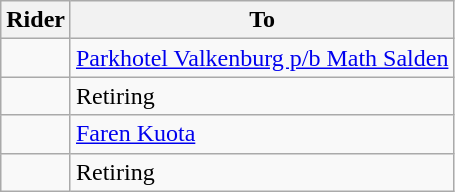<table class="wikitable sortable">
<tr>
<th>Rider</th>
<th>To</th>
</tr>
<tr>
<td></td>
<td><a href='#'>Parkhotel Valkenburg p/b Math Salden</a></td>
</tr>
<tr>
<td></td>
<td>Retiring</td>
</tr>
<tr>
<td></td>
<td><a href='#'>Faren Kuota</a></td>
</tr>
<tr>
<td></td>
<td>Retiring</td>
</tr>
</table>
